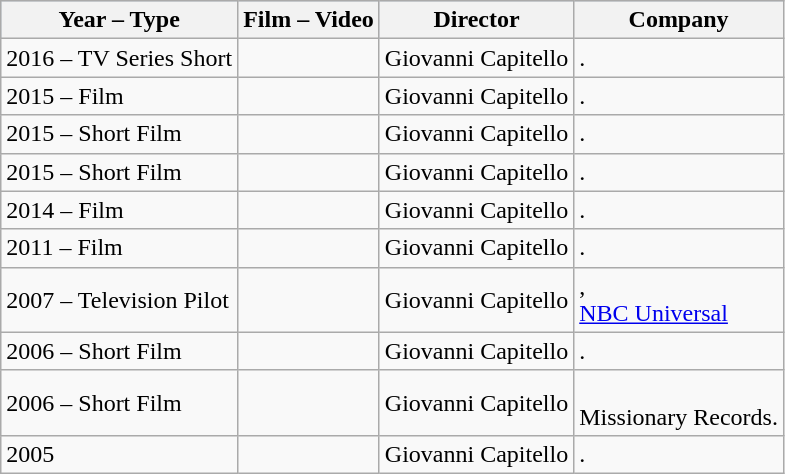<table class="wikitable">
<tr style="background:#b0c4de; text-align:center;">
<th>Year – Type</th>
<th>Film – Video</th>
<th>Director</th>
<th>Company</th>
</tr>
<tr>
<td>2016 – TV Series Short</td>
<td></td>
<td>Giovanni Capitello</td>
<td>.</td>
</tr>
<tr>
<td>2015 – Film</td>
<td></td>
<td>Giovanni Capitello</td>
<td>.</td>
</tr>
<tr>
<td>2015 – Short Film</td>
<td></td>
<td>Giovanni Capitello</td>
<td>.</td>
</tr>
<tr>
<td>2015 – Short Film</td>
<td></td>
<td>Giovanni Capitello</td>
<td>.</td>
</tr>
<tr>
<td>2014 – Film</td>
<td></td>
<td>Giovanni Capitello</td>
<td>.</td>
</tr>
<tr>
<td>2011 – Film</td>
<td></td>
<td>Giovanni Capitello</td>
<td>.</td>
</tr>
<tr>
<td>2007 – Television Pilot</td>
<td></td>
<td>Giovanni Capitello</td>
<td>, <br> <a href='#'>NBC Universal</a></td>
</tr>
<tr>
<td>2006 – Short Film</td>
<td></td>
<td>Giovanni Capitello</td>
<td>.</td>
</tr>
<tr>
<td>2006 – Short Film</td>
<td></td>
<td>Giovanni Capitello</td>
<td> <br> Missionary Records.</td>
</tr>
<tr>
<td>2005</td>
<td></td>
<td>Giovanni Capitello</td>
<td>.</td>
</tr>
</table>
